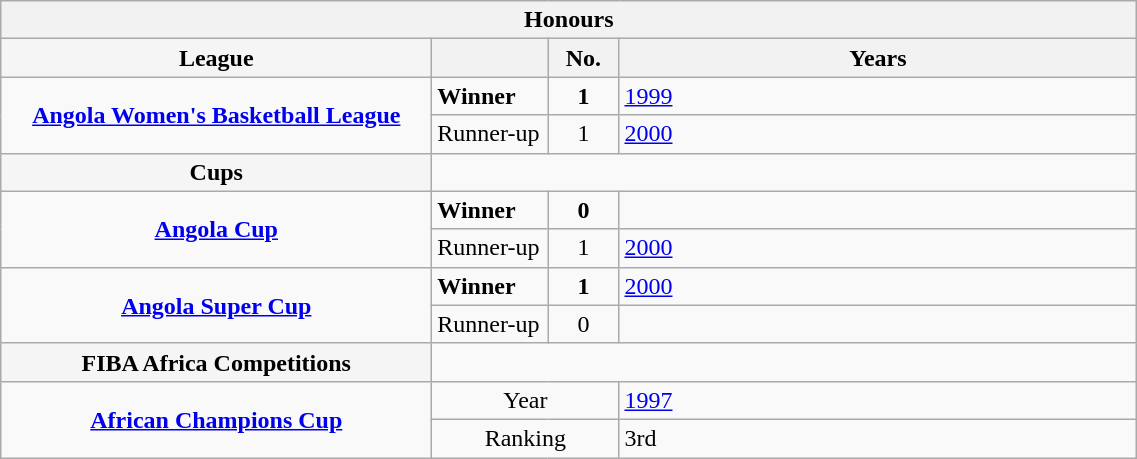<table class="wikitable" width=60%>
<tr>
<th width=70px colspan=4 style=":#f5f5f5"><span><strong>Honours</strong></span></th>
</tr>
<tr>
<th width=280px style="background:#f5f5f5"><span><strong>League</strong></span></th>
<th></th>
<th><strong>No.</strong></th>
<th><strong>Years</strong></th>
</tr>
<tr>
<td align=center rowspan=2><strong><a href='#'>Angola Women's Basketball League</a></strong></td>
<td width=70px><strong>Winner</strong></td>
<td width=40px align=center><strong>1</strong></td>
<td><a href='#'>1999</a></td>
</tr>
<tr>
<td>Runner-up</td>
<td align=center>1</td>
<td><a href='#'>2000</a></td>
</tr>
<tr>
<th style="background:#f5f5f5"><strong>Cups</strong></th>
</tr>
<tr>
<td align=center rowspan=2><strong><a href='#'>Angola Cup</a></strong></td>
<td><strong>Winner</strong></td>
<td align=center><strong>0</strong></td>
<td></td>
</tr>
<tr>
<td>Runner-up</td>
<td align=center>1</td>
<td><a href='#'>2000</a></td>
</tr>
<tr>
<td align=center rowspan=2><strong><a href='#'>Angola Super Cup</a></strong></td>
<td><strong>Winner</strong></td>
<td align=center><strong>1</strong></td>
<td><a href='#'>2000</a></td>
</tr>
<tr>
<td>Runner-up</td>
<td align=center>0</td>
<td></td>
</tr>
<tr>
<th style="background:#f5f5f5"><strong>FIBA Africa Competitions</strong></th>
</tr>
<tr>
<td align=center rowspan=2><strong><a href='#'>African Champions Cup</a></strong></td>
<td align=center colspan=2>Year</td>
<td><a href='#'>1997</a></td>
</tr>
<tr>
<td align=center colspan=2>Ranking</td>
<td>3rd</td>
</tr>
</table>
